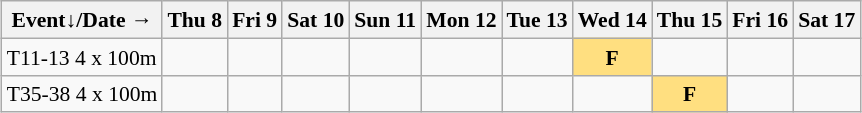<table class="wikitable" style="margin:0.5em auto; font-size:90%; line-height:1.25em;">
<tr align="center">
<th>Event↓/Date →</th>
<th>Thu 8</th>
<th>Fri 9</th>
<th>Sat 10</th>
<th>Sun 11</th>
<th>Mon 12</th>
<th>Tue 13</th>
<th>Wed 14</th>
<th>Thu 15</th>
<th>Fri 16</th>
<th>Sat 17</th>
</tr>
<tr align="center">
<td align="left">T11-13 4 x 100m</td>
<td></td>
<td></td>
<td></td>
<td></td>
<td></td>
<td></td>
<td bgcolor="#FFDF80"><strong>F</strong></td>
<td></td>
<td></td>
<td></td>
</tr>
<tr align="center">
<td align="left">T35-38 4 x 100m</td>
<td></td>
<td></td>
<td></td>
<td></td>
<td></td>
<td></td>
<td></td>
<td bgcolor="#FFDF80"><strong>F</strong></td>
<td></td>
<td></td>
</tr>
</table>
